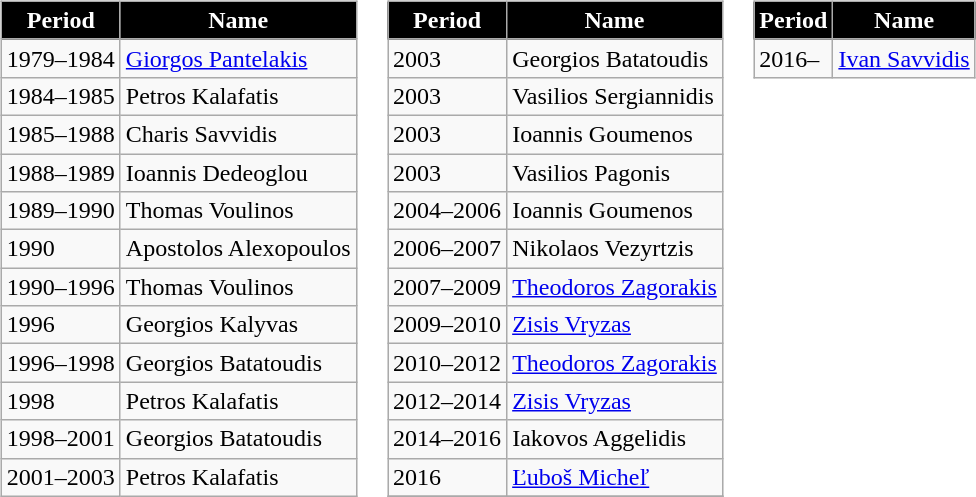<table>
<tr valign="top">
<td><br><table class="wikitable alternance">
<tr>
<th style="color:#FFFFFF; background:black;">Period</th>
<th style="color:#FFFFFF; background:black;">Name</th>
</tr>
<tr>
<td>1979–1984</td>
<td> <a href='#'>Giorgos Pantelakis</a></td>
</tr>
<tr>
<td>1984–1985</td>
<td> Petros Kalafatis</td>
</tr>
<tr>
<td>1985–1988</td>
<td> Charis Savvidis</td>
</tr>
<tr>
<td>1988–1989</td>
<td> Ioannis Dedeoglou</td>
</tr>
<tr>
<td>1989–1990</td>
<td> Thomas Voulinos</td>
</tr>
<tr>
<td>1990</td>
<td> Apostolos Alexopoulos</td>
</tr>
<tr>
<td>1990–1996</td>
<td> Thomas Voulinos</td>
</tr>
<tr>
<td>1996</td>
<td> Georgios Kalyvas</td>
</tr>
<tr>
<td>1996–1998</td>
<td> Georgios Batatoudis</td>
</tr>
<tr>
<td>1998</td>
<td> Petros Kalafatis</td>
</tr>
<tr>
<td>1998–2001</td>
<td> Georgios Batatoudis</td>
</tr>
<tr>
<td>2001–2003</td>
<td> Petros Kalafatis</td>
</tr>
</table>
</td>
<td><br><table class="wikitable alternance">
<tr>
<th style="color:#FFFFFF; background:black;">Period</th>
<th style="color:#FFFFFF; background:black;">Name</th>
</tr>
<tr>
<td>2003</td>
<td> Georgios Batatoudis</td>
</tr>
<tr>
<td>2003</td>
<td> Vasilios Sergiannidis</td>
</tr>
<tr>
<td>2003</td>
<td> Ioannis Goumenos</td>
</tr>
<tr>
<td>2003</td>
<td> Vasilios Pagonis</td>
</tr>
<tr>
<td>2004–2006</td>
<td> Ioannis Goumenos</td>
</tr>
<tr>
<td>2006–2007</td>
<td> Nikolaos Vezyrtzis</td>
</tr>
<tr>
<td>2007–2009</td>
<td> <a href='#'>Theodoros Zagorakis</a></td>
</tr>
<tr>
<td>2009–2010</td>
<td> <a href='#'>Zisis Vryzas</a></td>
</tr>
<tr>
<td>2010–2012</td>
<td> <a href='#'>Theodoros Zagorakis</a></td>
</tr>
<tr>
<td>2012–2014</td>
<td> <a href='#'>Zisis Vryzas</a></td>
</tr>
<tr>
<td>2014–2016</td>
<td> Iakovos Aggelidis</td>
</tr>
<tr>
<td>2016</td>
<td> <a href='#'>Ľuboš Micheľ</a></td>
</tr>
<tr>
</tr>
</table>
</td>
<td><br><table class="wikitable alternance">
<tr>
<th style="color:#FFFFFF; background:black;">Period</th>
<th style="color:#FFFFFF; background:black;">Name</th>
</tr>
<tr>
<td>2016–</td>
<td>  <a href='#'>Ivan Savvidis</a></td>
</tr>
</table>
</td>
</tr>
</table>
